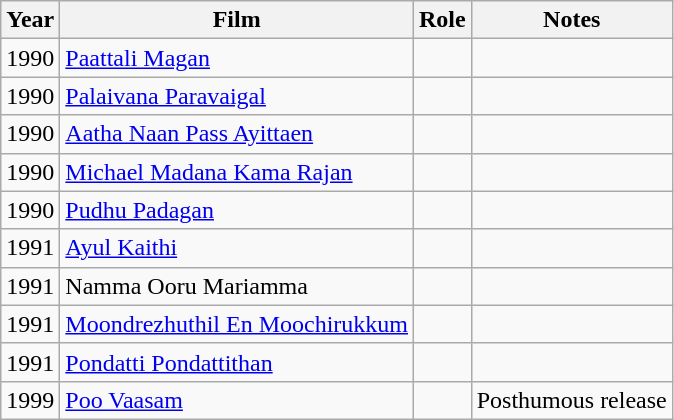<table class="wikitable sortable">
<tr>
<th>Year</th>
<th>Film</th>
<th>Role</th>
<th>Notes</th>
</tr>
<tr>
<td>1990</td>
<td><a href='#'>Paattali Magan</a></td>
<td></td>
<td></td>
</tr>
<tr>
<td>1990</td>
<td><a href='#'>Palaivana Paravaigal</a></td>
<td></td>
<td></td>
</tr>
<tr>
<td>1990</td>
<td><a href='#'>Aatha Naan Pass Ayittaen</a></td>
<td></td>
<td></td>
</tr>
<tr>
<td>1990</td>
<td><a href='#'>Michael Madana Kama Rajan</a></td>
<td></td>
<td></td>
</tr>
<tr>
<td>1990</td>
<td><a href='#'>Pudhu Padagan</a></td>
<td></td>
<td></td>
</tr>
<tr>
<td>1991</td>
<td><a href='#'>Ayul Kaithi</a></td>
<td></td>
<td></td>
</tr>
<tr>
<td>1991</td>
<td>Namma Ooru Mariamma</td>
<td></td>
<td></td>
</tr>
<tr>
<td>1991</td>
<td><a href='#'>Moondrezhuthil En Moochirukkum</a></td>
<td></td>
<td></td>
</tr>
<tr>
<td>1991</td>
<td><a href='#'>Pondatti Pondattithan</a></td>
<td></td>
<td></td>
</tr>
<tr>
<td>1999</td>
<td><a href='#'>Poo Vaasam</a></td>
<td></td>
<td>Posthumous release</td>
</tr>
</table>
